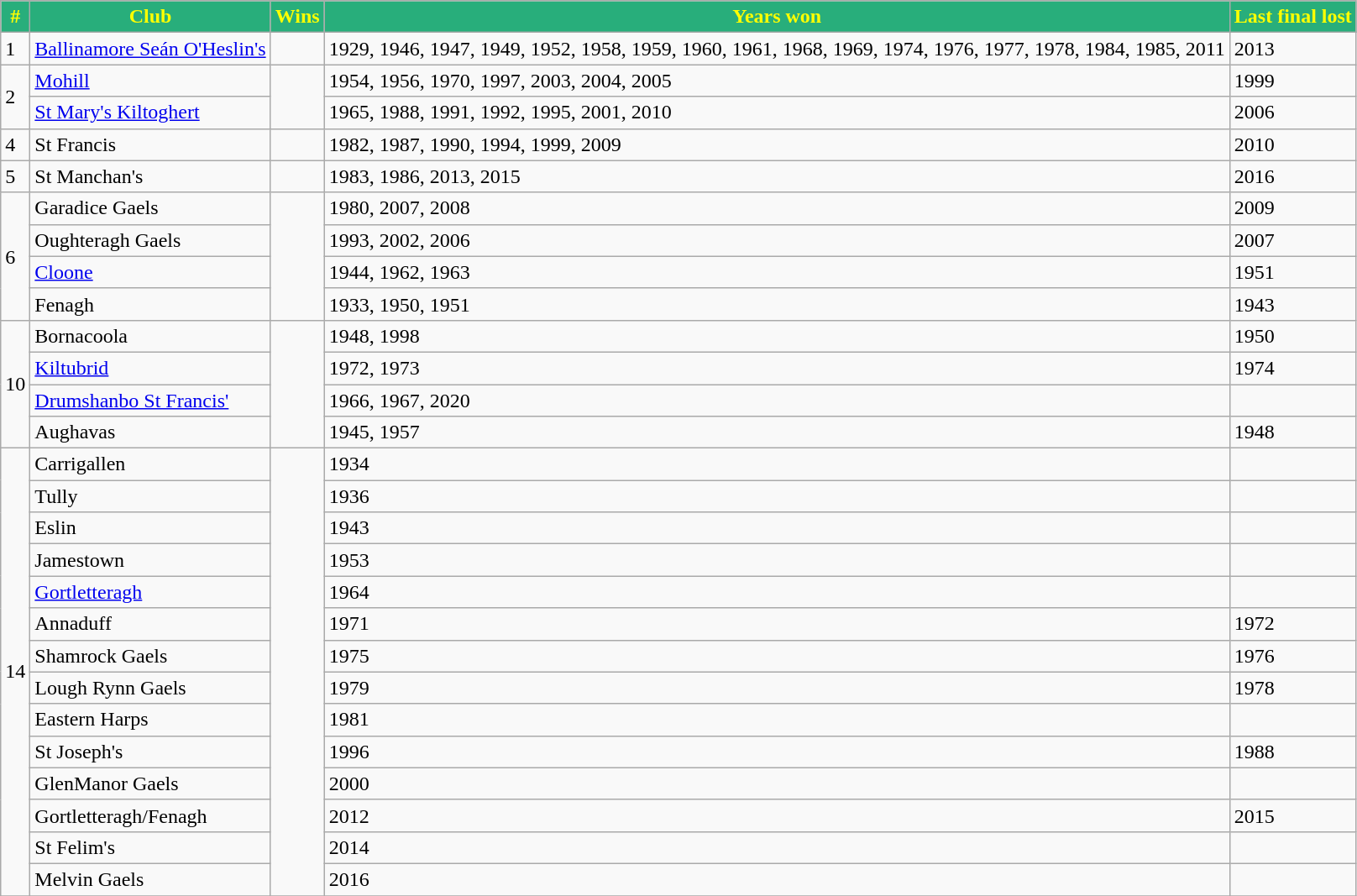<table class="wikitable">
<tr>
<th style="background:#28AE7B;color:yellow">#</th>
<th style="background:#28AE7B;color:yellow">Club</th>
<th style="background:#28AE7B;color:yellow">Wins</th>
<th style="background:#28AE7B;color:yellow">Years won</th>
<th style="background:#28AE7B;color:yellow">Last final lost</th>
</tr>
<tr>
<td>1</td>
<td><a href='#'>Ballinamore Seán O'Heslin's</a></td>
<td></td>
<td>1929, 1946, 1947, 1949, 1952, 1958, 1959, 1960, 1961, 1968, 1969, 1974, 1976, 1977, 1978, 1984, 1985, 2011</td>
<td>2013</td>
</tr>
<tr>
<td rowspan= 2>2</td>
<td><a href='#'>Mohill</a></td>
<td rowspan= 2></td>
<td>1954, 1956, 1970, 1997, 2003, 2004, 2005</td>
<td>1999</td>
</tr>
<tr>
<td><a href='#'>St Mary's Kiltoghert</a></td>
<td>1965, 1988, 1991, 1992, 1995, 2001, 2010</td>
<td>2006</td>
</tr>
<tr>
<td>4</td>
<td>St Francis</td>
<td></td>
<td>1982, 1987, 1990, 1994, 1999, 2009</td>
<td>2010</td>
</tr>
<tr>
<td>5</td>
<td>St Manchan's</td>
<td></td>
<td>1983, 1986, 2013, 2015</td>
<td>2016</td>
</tr>
<tr>
<td rowspan=4>6</td>
<td>Garadice Gaels</td>
<td rowspan=4></td>
<td>1980, 2007, 2008</td>
<td>2009</td>
</tr>
<tr>
<td>Oughteragh Gaels</td>
<td>1993, 2002, 2006</td>
<td>2007</td>
</tr>
<tr>
<td><a href='#'>Cloone</a></td>
<td>1944, 1962, 1963</td>
<td>1951</td>
</tr>
<tr>
<td>Fenagh</td>
<td>1933, 1950, 1951</td>
<td>1943</td>
</tr>
<tr>
<td rowspan=4>10</td>
<td>Bornacoola</td>
<td rowspan=4></td>
<td>1948, 1998</td>
<td>1950</td>
</tr>
<tr>
<td><a href='#'>Kiltubrid</a></td>
<td>1972, 1973</td>
<td>1974</td>
</tr>
<tr>
<td><a href='#'>Drumshanbo St Francis'</a></td>
<td>1966, 1967, 2020</td>
<td></td>
</tr>
<tr>
<td>Aughavas</td>
<td>1945, 1957</td>
<td>1948</td>
</tr>
<tr>
<td rowspan=14>14</td>
<td>Carrigallen</td>
<td rowspan=14></td>
<td>1934</td>
<td></td>
</tr>
<tr>
<td>Tully</td>
<td>1936</td>
<td></td>
</tr>
<tr>
<td>Eslin</td>
<td>1943</td>
<td></td>
</tr>
<tr>
<td>Jamestown</td>
<td>1953</td>
<td></td>
</tr>
<tr>
<td><a href='#'>Gortletteragh</a></td>
<td>1964</td>
<td></td>
</tr>
<tr>
<td>Annaduff</td>
<td>1971</td>
<td>1972</td>
</tr>
<tr>
<td>Shamrock Gaels</td>
<td>1975</td>
<td>1976</td>
</tr>
<tr>
<td>Lough Rynn Gaels</td>
<td>1979</td>
<td>1978</td>
</tr>
<tr>
<td>Eastern Harps</td>
<td>1981</td>
<td></td>
</tr>
<tr>
<td>St Joseph's</td>
<td>1996</td>
<td>1988</td>
</tr>
<tr>
<td>GlenManor Gaels</td>
<td>2000</td>
<td></td>
</tr>
<tr>
<td>Gortletteragh/Fenagh</td>
<td>2012</td>
<td>2015</td>
</tr>
<tr>
<td>St Felim's</td>
<td>2014</td>
<td></td>
</tr>
<tr>
<td>Melvin Gaels</td>
<td>2016</td>
<td></td>
</tr>
<tr>
</tr>
</table>
